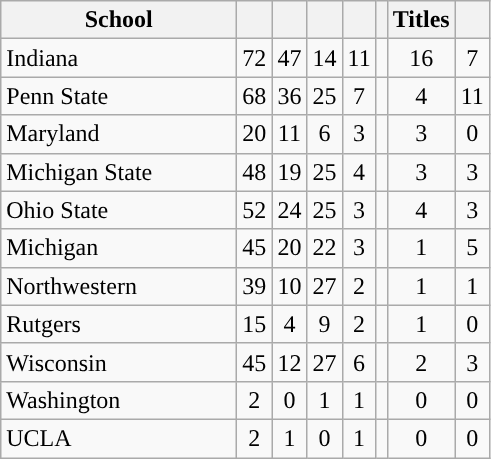<table class="wikitable sortable">
<tr>
<th width=150px>School</th>
<th width=px></th>
<th width=px></th>
<th width=px></th>
<th width=px></th>
<th width=px></th>
<th width=px>Titles</th>
<th width=px></th>
</tr>
<tr>
<td>Indiana</td>
<td align=center>72</td>
<td align=center>47</td>
<td align=center>14</td>
<td align=center>11</td>
<td align=center></td>
<td align=center>16</td>
<td align=center>7</td>
</tr>
<tr>
<td>Penn State</td>
<td align=center>68</td>
<td align=center>36</td>
<td align=center>25</td>
<td align=center>7</td>
<td align=center></td>
<td align=center>4</td>
<td align=center>11</td>
</tr>
<tr>
<td>Maryland</td>
<td align=center>20</td>
<td align=center>11</td>
<td align=center>6</td>
<td align=center>3</td>
<td align=center></td>
<td align=center>3</td>
<td align=center>0</td>
</tr>
<tr>
<td>Michigan State</td>
<td align=center>48</td>
<td align=center>19</td>
<td align=center>25</td>
<td align=center>4</td>
<td align=center></td>
<td align=center>3</td>
<td align=center>3</td>
</tr>
<tr>
<td>Ohio State</td>
<td align=center>52</td>
<td align=center>24</td>
<td align=center>25</td>
<td align=center>3</td>
<td align=center></td>
<td align=center>4</td>
<td align=center>3</td>
</tr>
<tr>
<td>Michigan</td>
<td align=center>45</td>
<td align=center>20</td>
<td align=center>22</td>
<td align=center>3</td>
<td align=center></td>
<td align=center>1</td>
<td align=center>5</td>
</tr>
<tr>
<td>Northwestern</td>
<td align=center>39</td>
<td align=center>10</td>
<td align=center>27</td>
<td align=center>2</td>
<td align=center></td>
<td align=center>1</td>
<td align=center>1</td>
</tr>
<tr>
<td>Rutgers</td>
<td align=center>15</td>
<td align=center>4</td>
<td align=center>9</td>
<td align=center>2</td>
<td align=center></td>
<td align=center>1</td>
<td align=center>0</td>
</tr>
<tr>
<td>Wisconsin</td>
<td align=center>45</td>
<td align=center>12</td>
<td align=center>27</td>
<td align=center>6</td>
<td align=center></td>
<td align=center>2</td>
<td align=center>3</td>
</tr>
<tr>
<td>Washington</td>
<td align=center>2</td>
<td align=center>0</td>
<td align=center>1</td>
<td align=center>1</td>
<td align=center></td>
<td align=center>0</td>
<td align=center>0</td>
</tr>
<tr>
<td>UCLA</td>
<td align=center>2</td>
<td align=center>1</td>
<td align=center>0</td>
<td align=center>1</td>
<td align=center></td>
<td align=center>0</td>
<td align=center>0</td>
</tr>
</table>
